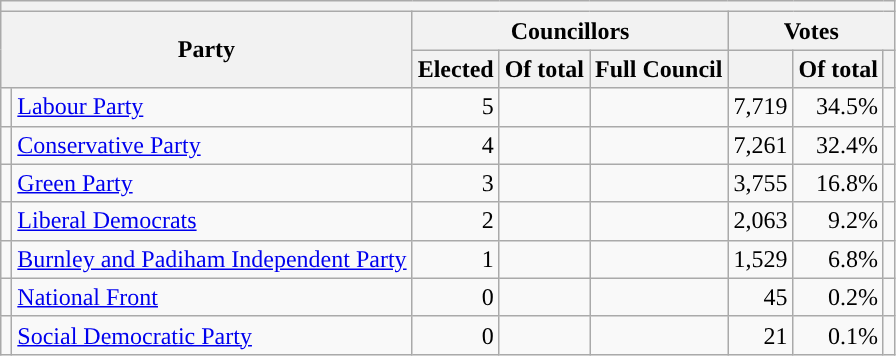<table class="wikitable sortable" style="text-align:center;">
<tr>
<th colspan="9"></th>
</tr>
<tr>
<th colspan="2" rowspan="2">Party</th>
<th colspan="3">Councillors</th>
<th colspan="3">Votes</th>
</tr>
<tr>
<th>Elected</th>
<th>Of total</th>
<th class="unsortable">Full Council</th>
<th></th>
<th>Of total</th>
<th class="unsortable"></th>
</tr>
<tr>
<td style="background:"></td>
<td style="text-align:left;"><a href='#'>Labour Party</a></td>
<td style="text-align:right;">5</td>
<td style="text-align:right;"></td>
<td data-sort-value=""></td>
<td style="text-align:right;">7,719</td>
<td style="text-align:right;">34.5%</td>
<td></td>
</tr>
<tr>
<td style="background:"></td>
<td style="text-align:left;"><a href='#'>Conservative Party</a></td>
<td style="text-align:right;">4</td>
<td style="text-align:right;"></td>
<td data-sort-value=""></td>
<td style="text-align:right;">7,261</td>
<td style="text-align:right;">32.4%</td>
<td></td>
</tr>
<tr>
<td style="background:"></td>
<td style="text-align:left;"><a href='#'>Green Party</a></td>
<td style="text-align:right;">3</td>
<td style="text-align:right;"></td>
<td data-sort-value=""></td>
<td style="text-align:right;">3,755</td>
<td style="text-align:right;">16.8%</td>
<td></td>
</tr>
<tr>
<td style="background:"></td>
<td style="text-align:left;"><a href='#'>Liberal Democrats</a></td>
<td style="text-align:right;">2</td>
<td style="text-align:right;"></td>
<td data-sort-value=""></td>
<td style="text-align:right;">2,063</td>
<td style="text-align:right;">9.2%</td>
<td></td>
</tr>
<tr>
<td style="background:"></td>
<td style="text-align:left;"><a href='#'>Burnley and Padiham Independent Party</a></td>
<td style="text-align:right;">1</td>
<td style="text-align:right;"></td>
<td data-sort-value=""></td>
<td style="text-align:right;">1,529</td>
<td style="text-align:right;">6.8%</td>
<td></td>
</tr>
<tr>
<td style="background:"></td>
<td style="text-align:left;"><a href='#'>National Front</a></td>
<td style="text-align:right;">0</td>
<td style="text-align:right;"></td>
<td data-sort-value=""></td>
<td style="text-align:right;">45</td>
<td style="text-align:right;">0.2%</td>
<td></td>
</tr>
<tr>
<td style="background:"></td>
<td style="text-align:left;"><a href='#'>Social Democratic Party</a></td>
<td style="text-align:right;">0</td>
<td style="text-align:right;"></td>
<td data-sort-value=""></td>
<td style="text-align:right;">21</td>
<td style="text-align:right;">0.1%</td>
<td></td>
</tr>
</table>
